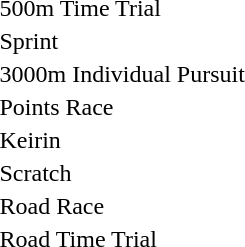<table>
<tr>
<td>500m Time Trial</td>
<td></td>
<td></td>
<td></td>
</tr>
<tr>
<td>Sprint</td>
<td></td>
<td></td>
<td></td>
</tr>
<tr>
<td>3000m Individual Pursuit</td>
<td></td>
<td></td>
<td></td>
</tr>
<tr>
<td>Points Race</td>
<td></td>
<td></td>
<td></td>
</tr>
<tr>
<td>Keirin</td>
<td></td>
<td></td>
<td></td>
</tr>
<tr>
<td>Scratch</td>
<td></td>
<td></td>
<td></td>
</tr>
<tr>
<td>Road Race</td>
<td></td>
<td></td>
<td></td>
</tr>
<tr>
<td>Road Time Trial</td>
<td></td>
<td></td>
<td></td>
</tr>
</table>
